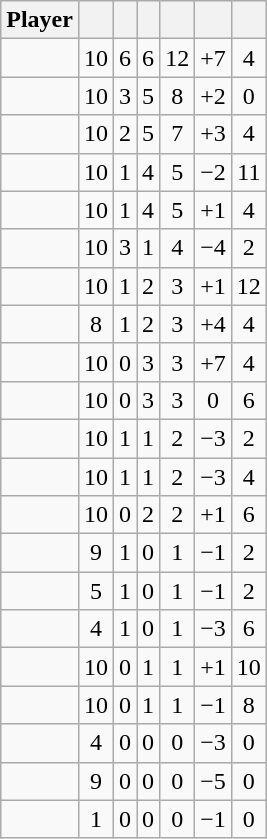<table class="wikitable sortable" style="text-align:center;">
<tr>
<th>Player</th>
<th></th>
<th></th>
<th></th>
<th></th>
<th data-sort-type="number"></th>
<th></th>
</tr>
<tr>
<td></td>
<td>10</td>
<td>6</td>
<td>6</td>
<td>12</td>
<td>+7</td>
<td>4</td>
</tr>
<tr>
<td></td>
<td>10</td>
<td>3</td>
<td>5</td>
<td>8</td>
<td>+2</td>
<td>0</td>
</tr>
<tr>
<td></td>
<td>10</td>
<td>2</td>
<td>5</td>
<td>7</td>
<td>+3</td>
<td>4</td>
</tr>
<tr>
<td></td>
<td>10</td>
<td>1</td>
<td>4</td>
<td>5</td>
<td>−2</td>
<td>11</td>
</tr>
<tr>
<td></td>
<td>10</td>
<td>1</td>
<td>4</td>
<td>5</td>
<td>+1</td>
<td>4</td>
</tr>
<tr>
<td></td>
<td>10</td>
<td>3</td>
<td>1</td>
<td>4</td>
<td>−4</td>
<td>2</td>
</tr>
<tr>
<td></td>
<td>10</td>
<td>1</td>
<td>2</td>
<td>3</td>
<td>+1</td>
<td>12</td>
</tr>
<tr>
<td></td>
<td>8</td>
<td>1</td>
<td>2</td>
<td>3</td>
<td>+4</td>
<td>4</td>
</tr>
<tr>
<td></td>
<td>10</td>
<td>0</td>
<td>3</td>
<td>3</td>
<td>+7</td>
<td>4</td>
</tr>
<tr>
<td></td>
<td>10</td>
<td>0</td>
<td>3</td>
<td>3</td>
<td>0</td>
<td>6</td>
</tr>
<tr>
<td></td>
<td>10</td>
<td>1</td>
<td>1</td>
<td>2</td>
<td>−3</td>
<td>2</td>
</tr>
<tr>
<td></td>
<td>10</td>
<td>1</td>
<td>1</td>
<td>2</td>
<td>−3</td>
<td>4</td>
</tr>
<tr>
<td></td>
<td>10</td>
<td>0</td>
<td>2</td>
<td>2</td>
<td>+1</td>
<td>6</td>
</tr>
<tr>
<td></td>
<td>9</td>
<td>1</td>
<td>0</td>
<td>1</td>
<td>−1</td>
<td>2</td>
</tr>
<tr>
<td></td>
<td>5</td>
<td>1</td>
<td>0</td>
<td>1</td>
<td>−1</td>
<td>2</td>
</tr>
<tr>
<td></td>
<td>4</td>
<td>1</td>
<td>0</td>
<td>1</td>
<td>−3</td>
<td>6</td>
</tr>
<tr>
<td></td>
<td>10</td>
<td>0</td>
<td>1</td>
<td>1</td>
<td>+1</td>
<td>10</td>
</tr>
<tr>
<td></td>
<td>10</td>
<td>0</td>
<td>1</td>
<td>1</td>
<td>−1</td>
<td>8</td>
</tr>
<tr>
<td></td>
<td>4</td>
<td>0</td>
<td>0</td>
<td>0</td>
<td>−3</td>
<td>0</td>
</tr>
<tr>
<td></td>
<td>9</td>
<td>0</td>
<td>0</td>
<td>0</td>
<td>−5</td>
<td>0</td>
</tr>
<tr>
<td></td>
<td>1</td>
<td>0</td>
<td>0</td>
<td>0</td>
<td>−1</td>
<td>0</td>
</tr>
</table>
